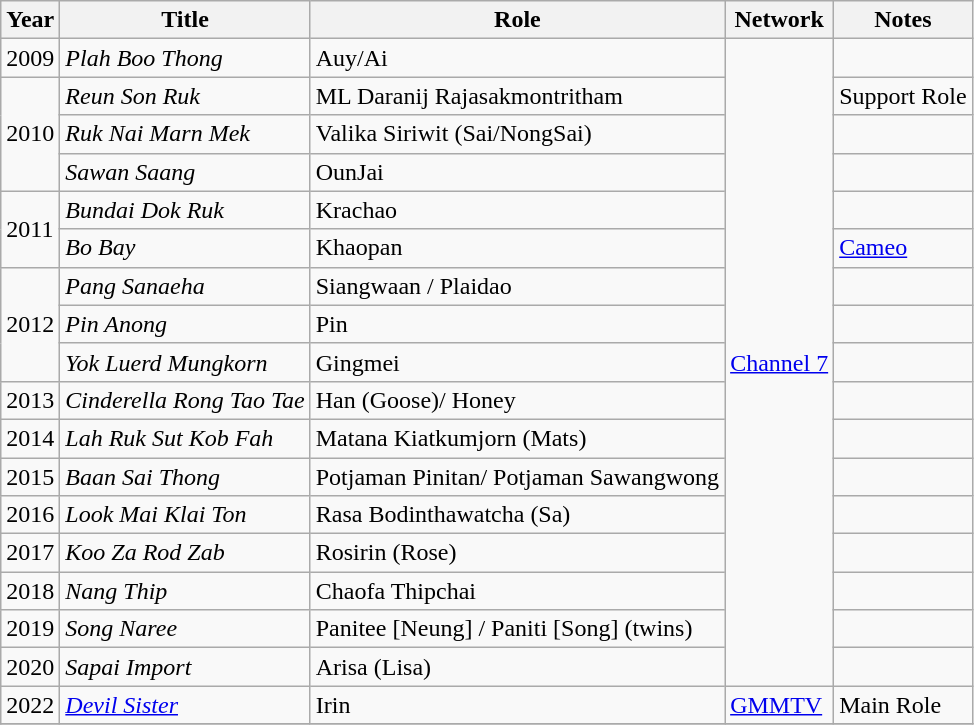<table class="wikitable sortable">
<tr>
<th>Year</th>
<th>Title</th>
<th>Role</th>
<th>Network</th>
<th class="unsortable">Notes</th>
</tr>
<tr>
<td>2009</td>
<td><em>Plah Boo Thong</em></td>
<td>Auy/Ai</td>
<td rowspan="17"><a href='#'>Channel 7</a></td>
<td></td>
</tr>
<tr>
<td rowspan="3">2010</td>
<td><em>Reun Son Ruk</em></td>
<td>ML Daranij Rajasakmontritham</td>
<td>Support Role</td>
</tr>
<tr>
<td><em>Ruk Nai Marn Mek</em></td>
<td>Valika Siriwit (Sai/NongSai)</td>
<td></td>
</tr>
<tr>
<td><em>Sawan Saang</em></td>
<td>OunJai</td>
<td></td>
</tr>
<tr>
<td rowspan="2">2011</td>
<td><em>Bundai Dok Ruk </em></td>
<td>Krachao</td>
<td></td>
</tr>
<tr>
<td><em>Bo Bay </em></td>
<td>Khaopan</td>
<td><a href='#'>Cameo</a></td>
</tr>
<tr>
<td rowspan="3">2012</td>
<td><em> Pang Sanaeha</em></td>
<td>Siangwaan / Plaidao</td>
<td></td>
</tr>
<tr>
<td><em>Pin Anong</em></td>
<td>Pin</td>
<td></td>
</tr>
<tr>
<td><em>Yok Luerd Mungkorn</em></td>
<td>Gingmei</td>
<td></td>
</tr>
<tr>
<td>2013</td>
<td><em>Cinderella Rong Tao Tae</em></td>
<td>Han (Goose)/ Honey</td>
<td></td>
</tr>
<tr>
<td>2014</td>
<td><em>Lah Ruk Sut Kob Fah</em></td>
<td>Matana Kiatkumjorn (Mats)</td>
<td></td>
</tr>
<tr>
<td>2015</td>
<td><em>Baan Sai Thong</em></td>
<td>Potjaman Pinitan/ Potjaman Sawangwong</td>
<td></td>
</tr>
<tr>
<td>2016</td>
<td><em>Look Mai Klai Ton</em></td>
<td>Rasa Bodinthawatcha (Sa)</td>
<td></td>
</tr>
<tr>
<td>2017</td>
<td><em>Koo Za Rod Zab</em></td>
<td>Rosirin (Rose)</td>
<td></td>
</tr>
<tr>
<td>2018</td>
<td><em>Nang Thip</em></td>
<td>Chaofa Thipchai</td>
<td></td>
</tr>
<tr>
<td>2019</td>
<td><em>Song Naree</em></td>
<td>Panitee [Neung] / Paniti [Song] (twins)</td>
<td></td>
</tr>
<tr>
<td>2020</td>
<td><em>Sapai Import</em></td>
<td>Arisa (Lisa)</td>
<td></td>
</tr>
<tr>
<td>2022</td>
<td><em><a href='#'>Devil Sister</a></em></td>
<td>Irin</td>
<td><a href='#'>GMMTV</a></td>
<td>Main Role</td>
</tr>
<tr>
</tr>
</table>
